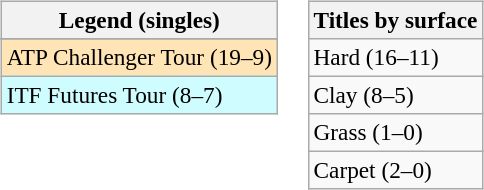<table>
<tr valign=top>
<td><br><table class=wikitable style=font-size:97%>
<tr>
<th>Legend (singles)</th>
</tr>
<tr bgcolor=e5d1cb>
</tr>
<tr bgcolor=moccasin>
<td>ATP Challenger Tour (19–9)</td>
</tr>
<tr bgcolor=cffcff>
<td>ITF Futures Tour (8–7)</td>
</tr>
</table>
</td>
<td><br><table class=wikitable style=font-size:97%>
<tr>
<th>Titles by surface</th>
</tr>
<tr>
<td>Hard (16–11)</td>
</tr>
<tr>
<td>Clay (8–5)</td>
</tr>
<tr>
<td>Grass (1–0)</td>
</tr>
<tr>
<td>Carpet (2–0)</td>
</tr>
</table>
</td>
</tr>
</table>
